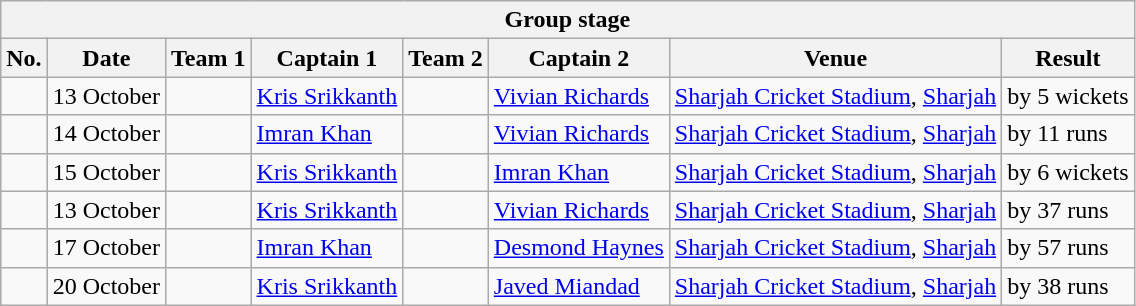<table class="wikitable">
<tr>
<th colspan="9">Group stage</th>
</tr>
<tr>
<th>No.</th>
<th>Date</th>
<th>Team 1</th>
<th>Captain 1</th>
<th>Team 2</th>
<th>Captain 2</th>
<th>Venue</th>
<th>Result</th>
</tr>
<tr>
<td></td>
<td>13 October</td>
<td></td>
<td><a href='#'>Kris Srikkanth</a></td>
<td></td>
<td><a href='#'>Vivian Richards</a></td>
<td><a href='#'>Sharjah Cricket Stadium</a>, <a href='#'>Sharjah</a></td>
<td> by 5 wickets</td>
</tr>
<tr>
<td></td>
<td>14 October</td>
<td></td>
<td><a href='#'>Imran Khan</a></td>
<td></td>
<td><a href='#'>Vivian Richards</a></td>
<td><a href='#'>Sharjah Cricket Stadium</a>, <a href='#'>Sharjah</a></td>
<td> by 11 runs</td>
</tr>
<tr>
<td></td>
<td>15 October</td>
<td></td>
<td><a href='#'>Kris Srikkanth</a></td>
<td></td>
<td><a href='#'>Imran Khan</a></td>
<td><a href='#'>Sharjah Cricket Stadium</a>, <a href='#'>Sharjah</a></td>
<td> by 6 wickets</td>
</tr>
<tr>
<td></td>
<td>13 October</td>
<td></td>
<td><a href='#'>Kris Srikkanth</a></td>
<td></td>
<td><a href='#'>Vivian Richards</a></td>
<td><a href='#'>Sharjah Cricket Stadium</a>, <a href='#'>Sharjah</a></td>
<td> by 37 runs</td>
</tr>
<tr>
<td></td>
<td>17 October</td>
<td></td>
<td><a href='#'>Imran Khan</a></td>
<td></td>
<td><a href='#'>Desmond Haynes</a></td>
<td><a href='#'>Sharjah Cricket Stadium</a>, <a href='#'>Sharjah</a></td>
<td> by 57 runs</td>
</tr>
<tr>
<td></td>
<td>20 October</td>
<td></td>
<td><a href='#'>Kris Srikkanth</a></td>
<td></td>
<td><a href='#'>Javed Miandad</a></td>
<td><a href='#'>Sharjah Cricket Stadium</a>, <a href='#'>Sharjah</a></td>
<td> by 38 runs</td>
</tr>
</table>
